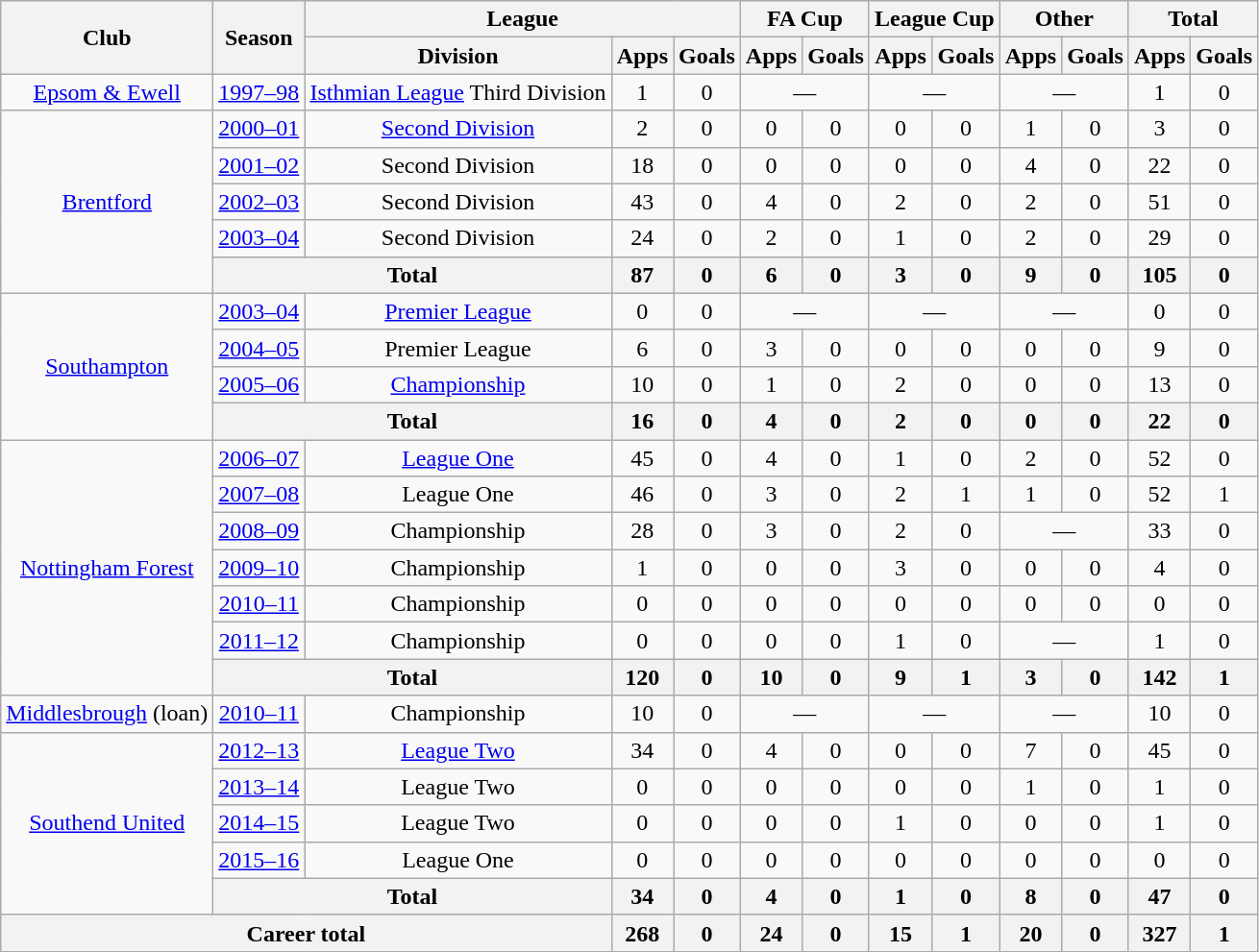<table class="wikitable" style="text-align: center">
<tr>
<th rowspan="2">Club</th>
<th rowspan="2">Season</th>
<th colspan="3">League</th>
<th colspan="2">FA Cup</th>
<th colspan="2">League Cup</th>
<th colspan="2">Other</th>
<th colspan="2">Total</th>
</tr>
<tr>
<th>Division</th>
<th>Apps</th>
<th>Goals</th>
<th>Apps</th>
<th>Goals</th>
<th>Apps</th>
<th>Goals</th>
<th>Apps</th>
<th>Goals</th>
<th>Apps</th>
<th>Goals</th>
</tr>
<tr>
<td><a href='#'>Epsom & Ewell</a></td>
<td><a href='#'>1997–98</a></td>
<td><a href='#'>Isthmian League</a> Third Division</td>
<td>1</td>
<td>0</td>
<td colspan="2">―</td>
<td colspan="2">―</td>
<td colspan="2">―</td>
<td>1</td>
<td>0</td>
</tr>
<tr>
<td rowspan="5"><a href='#'>Brentford</a></td>
<td><a href='#'>2000–01</a></td>
<td><a href='#'>Second Division</a></td>
<td>2</td>
<td>0</td>
<td>0</td>
<td>0</td>
<td>0</td>
<td>0</td>
<td>1</td>
<td>0</td>
<td>3</td>
<td>0</td>
</tr>
<tr>
<td><a href='#'>2001–02</a></td>
<td>Second Division</td>
<td>18</td>
<td>0</td>
<td>0</td>
<td>0</td>
<td>0</td>
<td>0</td>
<td>4</td>
<td>0</td>
<td>22</td>
<td>0</td>
</tr>
<tr>
<td><a href='#'>2002–03</a></td>
<td>Second Division</td>
<td>43</td>
<td>0</td>
<td>4</td>
<td>0</td>
<td>2</td>
<td>0</td>
<td>2</td>
<td>0</td>
<td>51</td>
<td>0</td>
</tr>
<tr>
<td><a href='#'>2003–04</a></td>
<td>Second Division</td>
<td>24</td>
<td>0</td>
<td>2</td>
<td>0</td>
<td>1</td>
<td>0</td>
<td>2</td>
<td>0</td>
<td>29</td>
<td>0</td>
</tr>
<tr>
<th colspan="2">Total</th>
<th>87</th>
<th>0</th>
<th>6</th>
<th>0</th>
<th>3</th>
<th>0</th>
<th>9</th>
<th>0</th>
<th>105</th>
<th>0</th>
</tr>
<tr>
<td rowspan="4"><a href='#'>Southampton</a></td>
<td><a href='#'>2003–04</a></td>
<td><a href='#'>Premier League</a></td>
<td>0</td>
<td>0</td>
<td colspan="2">―</td>
<td colspan="2">―</td>
<td colspan="2">―</td>
<td>0</td>
<td>0</td>
</tr>
<tr>
<td><a href='#'>2004–05</a></td>
<td>Premier League</td>
<td>6</td>
<td>0</td>
<td>3</td>
<td>0</td>
<td>0</td>
<td>0</td>
<td>0</td>
<td>0</td>
<td>9</td>
<td>0</td>
</tr>
<tr>
<td><a href='#'>2005–06</a></td>
<td><a href='#'>Championship</a></td>
<td>10</td>
<td>0</td>
<td>1</td>
<td>0</td>
<td>2</td>
<td>0</td>
<td>0</td>
<td>0</td>
<td>13</td>
<td>0</td>
</tr>
<tr>
<th colspan="2">Total</th>
<th>16</th>
<th>0</th>
<th>4</th>
<th>0</th>
<th>2</th>
<th>0</th>
<th>0</th>
<th>0</th>
<th>22</th>
<th>0</th>
</tr>
<tr>
<td rowspan="7"><a href='#'>Nottingham Forest</a></td>
<td><a href='#'>2006–07</a></td>
<td><a href='#'>League One</a></td>
<td>45</td>
<td>0</td>
<td>4</td>
<td>0</td>
<td>1</td>
<td>0</td>
<td>2</td>
<td>0</td>
<td>52</td>
<td>0</td>
</tr>
<tr>
<td><a href='#'>2007–08</a></td>
<td>League One</td>
<td>46</td>
<td>0</td>
<td>3</td>
<td>0</td>
<td>2</td>
<td>1</td>
<td>1</td>
<td>0</td>
<td>52</td>
<td>1</td>
</tr>
<tr>
<td><a href='#'>2008–09</a></td>
<td>Championship</td>
<td>28</td>
<td>0</td>
<td>3</td>
<td>0</td>
<td>2</td>
<td>0</td>
<td colspan="2">―</td>
<td>33</td>
<td>0</td>
</tr>
<tr>
<td><a href='#'>2009–10</a></td>
<td>Championship</td>
<td>1</td>
<td>0</td>
<td>0</td>
<td>0</td>
<td>3</td>
<td>0</td>
<td>0</td>
<td>0</td>
<td>4</td>
<td>0</td>
</tr>
<tr>
<td><a href='#'>2010–11</a></td>
<td>Championship</td>
<td>0</td>
<td>0</td>
<td>0</td>
<td>0</td>
<td>0</td>
<td>0</td>
<td>0</td>
<td>0</td>
<td>0</td>
<td>0</td>
</tr>
<tr>
<td><a href='#'>2011–12</a></td>
<td>Championship</td>
<td>0</td>
<td>0</td>
<td>0</td>
<td>0</td>
<td>1</td>
<td>0</td>
<td colspan="2">―</td>
<td>1</td>
<td>0</td>
</tr>
<tr>
<th colspan="2">Total</th>
<th>120</th>
<th>0</th>
<th>10</th>
<th>0</th>
<th>9</th>
<th>1</th>
<th>3</th>
<th>0</th>
<th>142</th>
<th>1</th>
</tr>
<tr>
<td><a href='#'>Middlesbrough</a> (loan)</td>
<td><a href='#'>2010–11</a></td>
<td>Championship</td>
<td>10</td>
<td>0</td>
<td colspan="2">―</td>
<td colspan="2">―</td>
<td colspan="2">―</td>
<td>10</td>
<td>0</td>
</tr>
<tr>
<td rowspan="5"><a href='#'>Southend United</a></td>
<td><a href='#'>2012–13</a></td>
<td><a href='#'>League Two</a></td>
<td>34</td>
<td>0</td>
<td>4</td>
<td>0</td>
<td>0</td>
<td>0</td>
<td>7</td>
<td>0</td>
<td>45</td>
<td>0</td>
</tr>
<tr>
<td><a href='#'>2013–14</a></td>
<td>League Two</td>
<td>0</td>
<td>0</td>
<td>0</td>
<td>0</td>
<td>0</td>
<td>0</td>
<td>1</td>
<td>0</td>
<td>1</td>
<td>0</td>
</tr>
<tr>
<td><a href='#'>2014–15</a></td>
<td>League Two</td>
<td>0</td>
<td>0</td>
<td>0</td>
<td>0</td>
<td>1</td>
<td>0</td>
<td>0</td>
<td>0</td>
<td>1</td>
<td>0</td>
</tr>
<tr>
<td><a href='#'>2015–16</a></td>
<td>League One</td>
<td>0</td>
<td>0</td>
<td>0</td>
<td>0</td>
<td>0</td>
<td>0</td>
<td>0</td>
<td>0</td>
<td>0</td>
<td>0</td>
</tr>
<tr>
<th colspan="2">Total</th>
<th>34</th>
<th>0</th>
<th>4</th>
<th>0</th>
<th>1</th>
<th>0</th>
<th>8</th>
<th>0</th>
<th>47</th>
<th>0</th>
</tr>
<tr>
<th colspan="3">Career total</th>
<th>268</th>
<th>0</th>
<th>24</th>
<th>0</th>
<th>15</th>
<th>1</th>
<th>20</th>
<th>0</th>
<th>327</th>
<th>1</th>
</tr>
</table>
